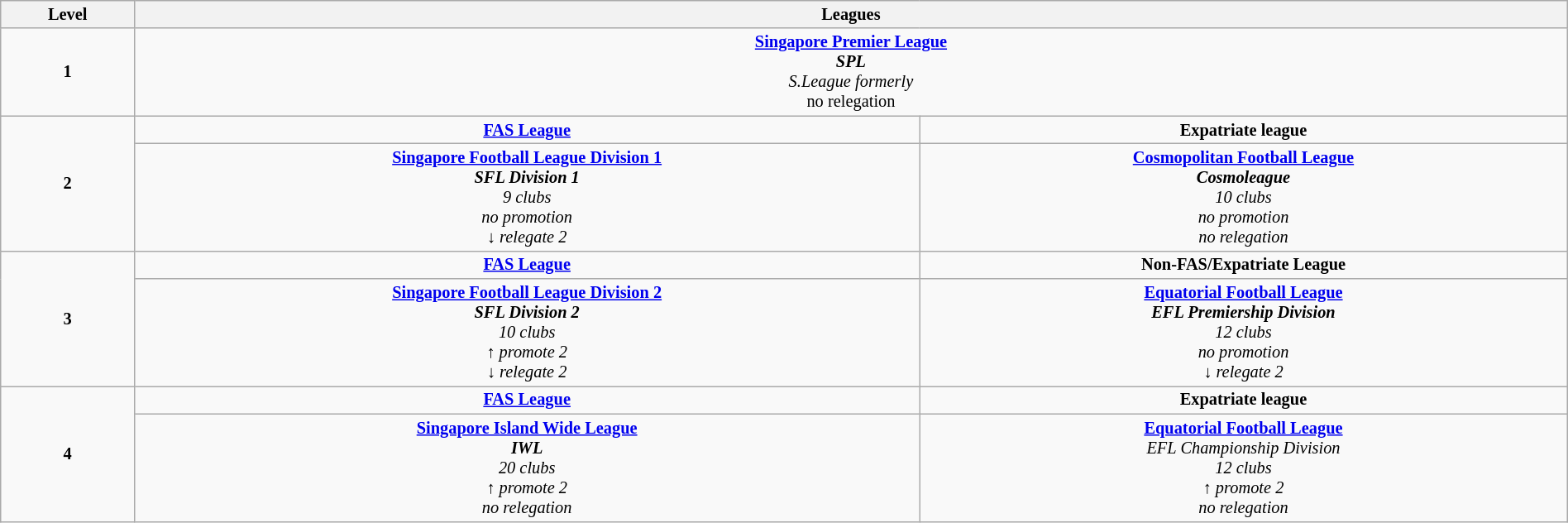<table class="wikitable" style="text-align: center; font-size: 85%;" width="100%;">
<tr>
<th>Level</th>
<th colspan=17>Leagues</th>
</tr>
<tr>
<td><strong>1</strong></td>
<td colspan="14"><strong><a href='#'>Singapore Premier League</a><br><em>SPL</em></strong><br> <em> S.League formerly </em> <br>no relegation</td>
</tr>
<tr>
<td rowspan="2"><strong>2</strong></td>
<td colspan="12"><strong><a href='#'>FAS League</a></strong></td>
<td colspan="2"><strong>Expatriate league</strong></td>
</tr>
<tr>
<td colspan="12"><strong><a href='#'>Singapore Football League Division 1</a><br><em>SFL Division 1</em></strong><br><em>9 clubs<br>no promotion<br>↓ relegate 2</em></td>
<td colspan="2"><strong><a href='#'>Cosmopolitan Football League</a><br><em>Cosmoleague</em></strong><br><em>10 clubs<br>no promotion<br>no relegation</em></td>
</tr>
<tr>
<td rowspan="2"><strong>3</strong></td>
<td colspan="12"><strong><a href='#'>FAS League</a></strong></td>
<td colspan="2"><strong>Non-FAS/Expatriate League </strong></td>
</tr>
<tr>
<td colspan="12"><strong><a href='#'>Singapore Football League Division 2</a><br><em>SFL Division 2</em></strong><br><em>10 clubs<br>↑ promote 2<br>↓ relegate 2</em></td>
<td colspan="2"><strong> <a href='#'>Equatorial Football League</a><br><em>EFL Premiership Division</em></strong><br><em>12 clubs<br>no promotion<br>↓ relegate 2</em></td>
</tr>
<tr>
<td rowspan="2"><strong>4</strong></td>
<td colspan="12"><strong><a href='#'>FAS League</a></strong></td>
<td colspan="2"><strong>Expatriate league </strong></td>
</tr>
<tr>
<td colspan="12"><strong> <a href='#'>Singapore Island Wide League</a><br> <em>IWL</em></strong><br><em>20 clubs<br>↑ promote 2<br>no relegation</em></td>
<td colspan="2"><strong><a href='#'>Equatorial Football League</a></strong><br><em>EFL Championship Division</em><br><em>12 clubs<br>↑ promote 2<br>no relegation</em></td>
</tr>
</table>
